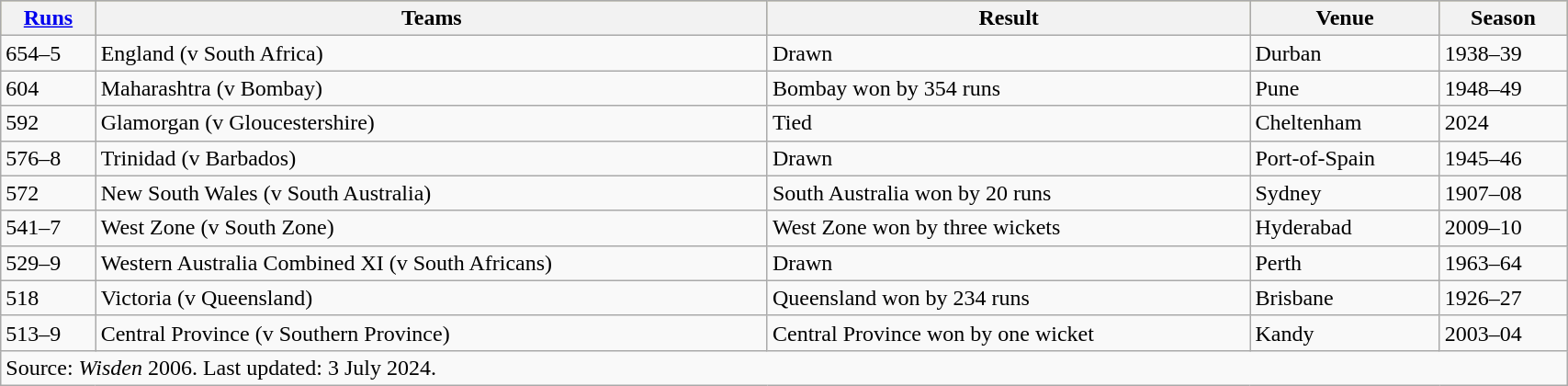<table class="wikitable" style="width:90%;">
<tr style="background:#bdb76b;">
<th><a href='#'>Runs</a></th>
<th>Teams</th>
<th>Result</th>
<th>Venue</th>
<th>Season</th>
</tr>
<tr>
<td>654–5</td>
<td>England (v South Africa)</td>
<td>Drawn</td>
<td>Durban</td>
<td>1938–39</td>
</tr>
<tr>
<td>604</td>
<td>Maharashtra (v Bombay)</td>
<td>Bombay won by 354 runs</td>
<td>Pune</td>
<td>1948–49</td>
</tr>
<tr>
<td>592</td>
<td>Glamorgan (v Gloucestershire)</td>
<td>Tied</td>
<td>Cheltenham</td>
<td>2024</td>
</tr>
<tr>
<td>576–8</td>
<td>Trinidad (v Barbados)</td>
<td>Drawn</td>
<td>Port-of-Spain</td>
<td>1945–46</td>
</tr>
<tr>
<td>572</td>
<td>New South Wales (v South Australia)</td>
<td>South Australia won by 20 runs</td>
<td>Sydney</td>
<td>1907–08</td>
</tr>
<tr>
<td>541–7</td>
<td>West Zone (v South Zone)</td>
<td>West Zone won by three wickets</td>
<td>Hyderabad</td>
<td>2009–10</td>
</tr>
<tr>
<td>529–9</td>
<td>Western Australia Combined XI (v South Africans)</td>
<td>Drawn</td>
<td>Perth</td>
<td>1963–64</td>
</tr>
<tr>
<td>518</td>
<td>Victoria (v Queensland)</td>
<td>Queensland won by 234 runs</td>
<td>Brisbane</td>
<td>1926–27</td>
</tr>
<tr>
<td>513–9</td>
<td>Central Province (v Southern Province)</td>
<td>Central Province won by one wicket</td>
<td>Kandy</td>
<td>2003–04</td>
</tr>
<tr>
<td colspan=5>Source: <em>Wisden</em> 2006. Last updated: 3 July 2024.</td>
</tr>
</table>
